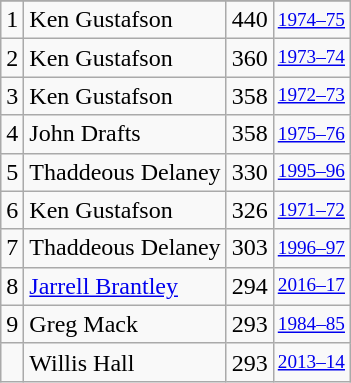<table class="wikitable">
<tr>
</tr>
<tr>
<td>1</td>
<td>Ken Gustafson</td>
<td>440</td>
<td style="font-size:80%;"><a href='#'>1974–75</a></td>
</tr>
<tr>
<td>2</td>
<td>Ken Gustafson</td>
<td>360</td>
<td style="font-size:80%;"><a href='#'>1973–74</a></td>
</tr>
<tr>
<td>3</td>
<td>Ken Gustafson</td>
<td>358</td>
<td style="font-size:80%;"><a href='#'>1972–73</a></td>
</tr>
<tr>
<td>4</td>
<td>John Drafts</td>
<td>358</td>
<td style="font-size:80%;"><a href='#'>1975–76</a></td>
</tr>
<tr>
<td>5</td>
<td>Thaddeous Delaney</td>
<td>330</td>
<td style="font-size:80%;"><a href='#'>1995–96</a></td>
</tr>
<tr>
<td>6</td>
<td>Ken Gustafson</td>
<td>326</td>
<td style="font-size:80%;"><a href='#'>1971–72</a></td>
</tr>
<tr>
<td>7</td>
<td>Thaddeous Delaney</td>
<td>303</td>
<td style="font-size:80%;"><a href='#'>1996–97</a></td>
</tr>
<tr>
<td>8</td>
<td><a href='#'>Jarrell Brantley</a></td>
<td>294</td>
<td style="font-size:80%;"><a href='#'>2016–17</a></td>
</tr>
<tr>
<td>9</td>
<td>Greg Mack</td>
<td>293</td>
<td style="font-size:80%;"><a href='#'>1984–85</a></td>
</tr>
<tr>
<td></td>
<td>Willis Hall</td>
<td>293</td>
<td style="font-size:80%;"><a href='#'>2013–14</a></td>
</tr>
</table>
